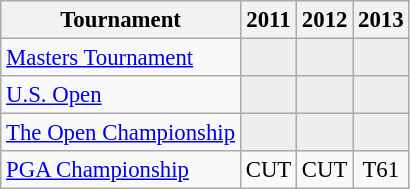<table class="wikitable" style="font-size:95%;text-align:center;">
<tr>
<th>Tournament</th>
<th>2011</th>
<th>2012</th>
<th>2013</th>
</tr>
<tr>
<td align="left"><a href='#'>Masters Tournament</a></td>
<td style="background:#eeeeee;"></td>
<td style="background:#eeeeee;"></td>
<td style="background:#eeeeee;"></td>
</tr>
<tr>
<td align="left"><a href='#'>U.S. Open</a></td>
<td style="background:#eeeeee;"></td>
<td style="background:#eeeeee;"></td>
<td style="background:#eeeeee;"></td>
</tr>
<tr>
<td align="left"><a href='#'>The Open Championship</a></td>
<td style="background:#eeeeee;"></td>
<td style="background:#eeeeee;"></td>
<td style="background:#eeeeee;"></td>
</tr>
<tr>
<td align="left"><a href='#'>PGA Championship</a></td>
<td>CUT</td>
<td>CUT</td>
<td>T61</td>
</tr>
</table>
